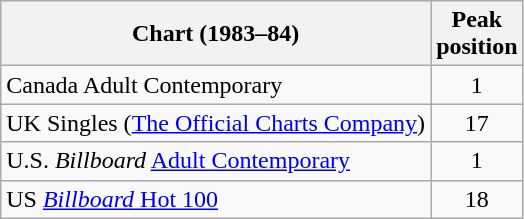<table class="wikitable sortable">
<tr>
<th>Chart (1983–84)</th>
<th>Peak<br>position</th>
</tr>
<tr>
<td align="left">Canada Adult Contemporary</td>
<td align="center">1</td>
</tr>
<tr>
<td>UK Singles (<a href='#'>The Official Charts Company</a>)</td>
<td align="center">17</td>
</tr>
<tr>
<td align="left">U.S. <em>Billboard</em> <a href='#'>Adult Contemporary</a></td>
<td align="center">1</td>
</tr>
<tr>
<td align="left">US <a href='#'><em>Billboard</em> Hot 100</a></td>
<td align="center">18</td>
</tr>
</table>
